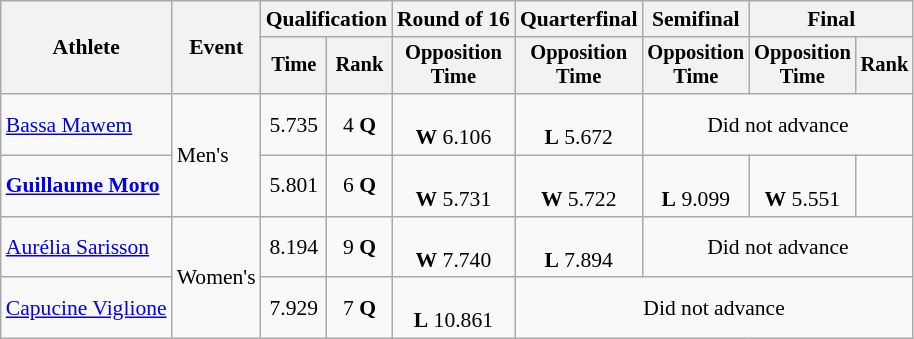<table class=wikitable style=font-size:90% align=center>
<tr>
<th rowspan=2>Athlete</th>
<th rowspan=2>Event</th>
<th colspan=2>Qualification</th>
<th>Round of 16</th>
<th>Quarterfinal</th>
<th>Semifinal</th>
<th colspan=2>Final</th>
</tr>
<tr style=font-size:95%>
<th>Time</th>
<th>Rank</th>
<th>Opposition<br>Time</th>
<th>Opposition<br>Time</th>
<th>Opposition<br>Time</th>
<th>Opposition<br>Time</th>
<th>Rank</th>
</tr>
<tr align=center>
<td align=left><a href='#'>Bassa Mawem</a></td>
<td rowspan=2 align=left>Men's</td>
<td>5.735</td>
<td>4 <strong>Q</strong></td>
<td><br><strong>W</strong> 6.106</td>
<td><br><strong>L</strong> 5.672</td>
<td colspan=3>Did not advance</td>
</tr>
<tr align=center>
<td align=left><strong><a href='#'>Guillaume Moro</a></strong></td>
<td>5.801</td>
<td>6 <strong>Q</strong></td>
<td><br><strong>W</strong> 5.731</td>
<td><br><strong>W</strong> 5.722</td>
<td><br><strong>L</strong> 9.099</td>
<td><br><strong>W</strong> 5.551</td>
<td></td>
</tr>
<tr align=center>
<td align=left><a href='#'>Aurélia Sarisson</a></td>
<td rowspan=2 align=left>Women's</td>
<td>8.194</td>
<td>9 <strong>Q</strong></td>
<td><br><strong>W</strong> 7.740</td>
<td><br><strong>L</strong> 7.894</td>
<td colspan=3>Did not advance</td>
</tr>
<tr align=center>
<td align=left><a href='#'>Capucine Viglione</a></td>
<td>7.929</td>
<td>7 <strong>Q</strong></td>
<td><br><strong>L</strong> 10.861</td>
<td colspan=4>Did not advance</td>
</tr>
</table>
